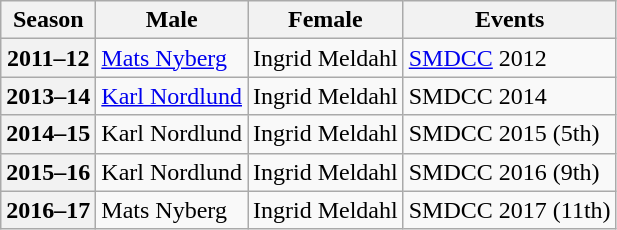<table class="wikitable">
<tr>
<th scope="col">Season</th>
<th scope="col">Male</th>
<th scope="col">Female</th>
<th scope="col">Events</th>
</tr>
<tr>
<th scope="row">2011–12</th>
<td><a href='#'>Mats Nyberg</a></td>
<td>Ingrid Meldahl</td>
<td><a href='#'>SMDCC</a> 2012 </td>
</tr>
<tr>
<th scope="row">2013–14</th>
<td><a href='#'>Karl Nordlund</a></td>
<td>Ingrid Meldahl</td>
<td>SMDCC 2014 </td>
</tr>
<tr>
<th scope="row">2014–15</th>
<td>Karl Nordlund</td>
<td>Ingrid Meldahl</td>
<td>SMDCC 2015 (5th)</td>
</tr>
<tr>
<th scope="row">2015–16</th>
<td>Karl Nordlund</td>
<td>Ingrid Meldahl</td>
<td>SMDCC 2016 (9th)</td>
</tr>
<tr>
<th scope="row">2016–17</th>
<td>Mats Nyberg</td>
<td>Ingrid Meldahl</td>
<td>SMDCC 2017 (11th)</td>
</tr>
</table>
